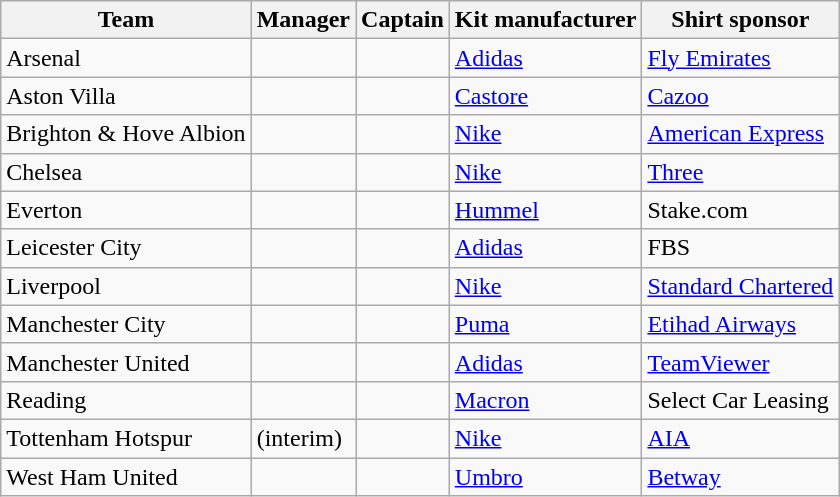<table class="wikitable sortable" style="text-align:left;">
<tr>
<th>Team</th>
<th>Manager</th>
<th>Captain</th>
<th>Kit manufacturer</th>
<th>Shirt sponsor</th>
</tr>
<tr>
<td>Arsenal</td>
<td> </td>
<td> </td>
<td><a href='#'>Adidas</a></td>
<td><a href='#'>Fly Emirates</a></td>
</tr>
<tr>
<td>Aston Villa</td>
<td> </td>
<td> </td>
<td><a href='#'>Castore</a></td>
<td><a href='#'>Cazoo</a></td>
</tr>
<tr>
<td>Brighton & Hove Albion</td>
<td> </td>
<td> </td>
<td><a href='#'>Nike</a></td>
<td><a href='#'>American Express</a></td>
</tr>
<tr>
<td>Chelsea</td>
<td> </td>
<td> </td>
<td><a href='#'>Nike</a></td>
<td><a href='#'>Three</a></td>
</tr>
<tr>
<td>Everton</td>
<td> </td>
<td> </td>
<td><a href='#'>Hummel</a></td>
<td>Stake.com</td>
</tr>
<tr>
<td>Leicester City</td>
<td> </td>
<td> </td>
<td><a href='#'>Adidas</a></td>
<td>FBS</td>
</tr>
<tr>
<td>Liverpool</td>
<td> </td>
<td> </td>
<td><a href='#'>Nike</a></td>
<td><a href='#'>Standard Chartered</a></td>
</tr>
<tr>
<td>Manchester City</td>
<td> </td>
<td> </td>
<td><a href='#'>Puma</a></td>
<td><a href='#'>Etihad Airways</a></td>
</tr>
<tr>
<td>Manchester United</td>
<td> </td>
<td> </td>
<td><a href='#'>Adidas</a></td>
<td><a href='#'>TeamViewer</a></td>
</tr>
<tr>
<td>Reading</td>
<td> </td>
<td> </td>
<td><a href='#'>Macron</a></td>
<td>Select Car Leasing</td>
</tr>
<tr>
<td>Tottenham Hotspur</td>
<td>  (interim)</td>
<td> </td>
<td><a href='#'>Nike</a></td>
<td><a href='#'>AIA</a></td>
</tr>
<tr>
<td>West Ham United</td>
<td> </td>
<td> </td>
<td><a href='#'>Umbro</a></td>
<td><a href='#'>Betway</a></td>
</tr>
</table>
